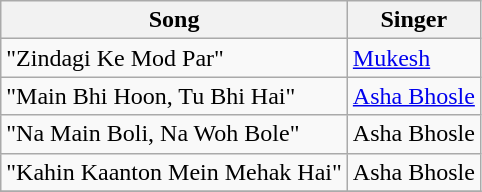<table class="wikitable">
<tr>
<th>Song</th>
<th>Singer</th>
</tr>
<tr>
<td>"Zindagi Ke Mod Par"</td>
<td><a href='#'>Mukesh</a></td>
</tr>
<tr>
<td>"Main Bhi Hoon, Tu Bhi Hai"</td>
<td><a href='#'>Asha Bhosle</a></td>
</tr>
<tr>
<td>"Na Main Boli, Na Woh Bole"</td>
<td>Asha Bhosle</td>
</tr>
<tr>
<td>"Kahin Kaanton Mein Mehak Hai"</td>
<td>Asha Bhosle</td>
</tr>
<tr>
</tr>
</table>
